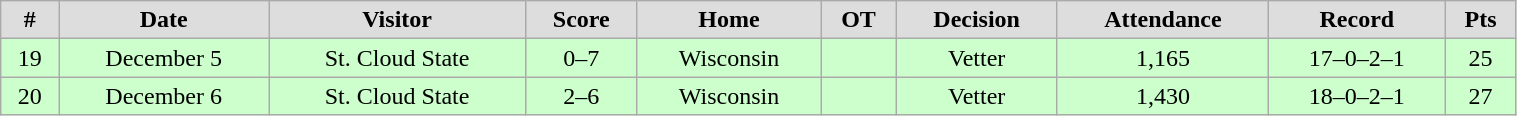<table class="wikitable" width="80%">
<tr align="center"  bgcolor="#dddddd">
<td><strong>#</strong></td>
<td><strong>Date</strong></td>
<td><strong>Visitor</strong></td>
<td><strong>Score</strong></td>
<td><strong>Home</strong></td>
<td><strong>OT</strong></td>
<td><strong>Decision</strong></td>
<td><strong>Attendance</strong></td>
<td><strong>Record</strong></td>
<td><strong>Pts</strong></td>
</tr>
<tr align="center" bgcolor="ccffcc">
<td>19</td>
<td>December 5</td>
<td>St. Cloud State</td>
<td>0–7</td>
<td>Wisconsin</td>
<td></td>
<td>Vetter</td>
<td>1,165</td>
<td>17–0–2–1</td>
<td>25</td>
</tr>
<tr align="center" bgcolor="ccffcc">
<td>20</td>
<td>December 6</td>
<td>St. Cloud State</td>
<td>2–6</td>
<td>Wisconsin</td>
<td></td>
<td>Vetter</td>
<td>1,430</td>
<td>18–0–2–1</td>
<td>27</td>
</tr>
</table>
